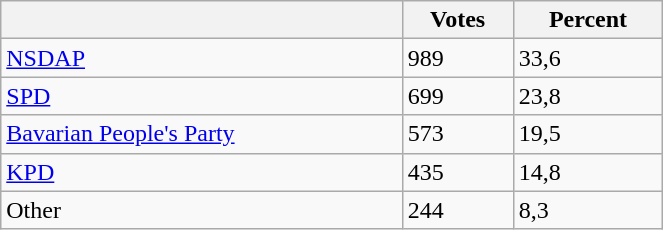<table class="wikitable float-left" width="35%">
<tr>
<th></th>
<th>Votes</th>
<th>Percent</th>
</tr>
<tr>
<td><a href='#'>NSDAP</a></td>
<td>989</td>
<td>33,6</td>
</tr>
<tr>
<td><a href='#'>SPD</a></td>
<td>699</td>
<td>23,8</td>
</tr>
<tr>
<td><a href='#'>Bavarian People's Party</a></td>
<td>573</td>
<td>19,5</td>
</tr>
<tr>
<td><a href='#'>KPD</a></td>
<td>435</td>
<td>14,8</td>
</tr>
<tr>
<td>Other</td>
<td>244</td>
<td>8,3</td>
</tr>
</table>
